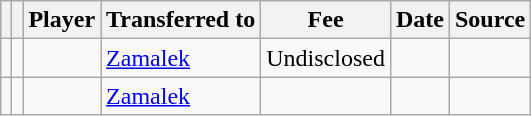<table class="wikitable plainrowheaders sortable">
<tr>
<th></th>
<th></th>
<th scope=col>Player</th>
<th>Transferred to</th>
<th !scope=col; style="width: 65px;">Fee</th>
<th scope=col>Date</th>
<th scope=col>Source</th>
</tr>
<tr>
<td align=center></td>
<td align=center></td>
<td></td>
<td> <a href='#'>Zamalek</a></td>
<td>Undisclosed</td>
<td></td>
<td></td>
</tr>
<tr>
<td align=center></td>
<td align=center></td>
<td></td>
<td> <a href='#'>Zamalek</a></td>
<td></td>
<td></td>
<td></td>
</tr>
</table>
